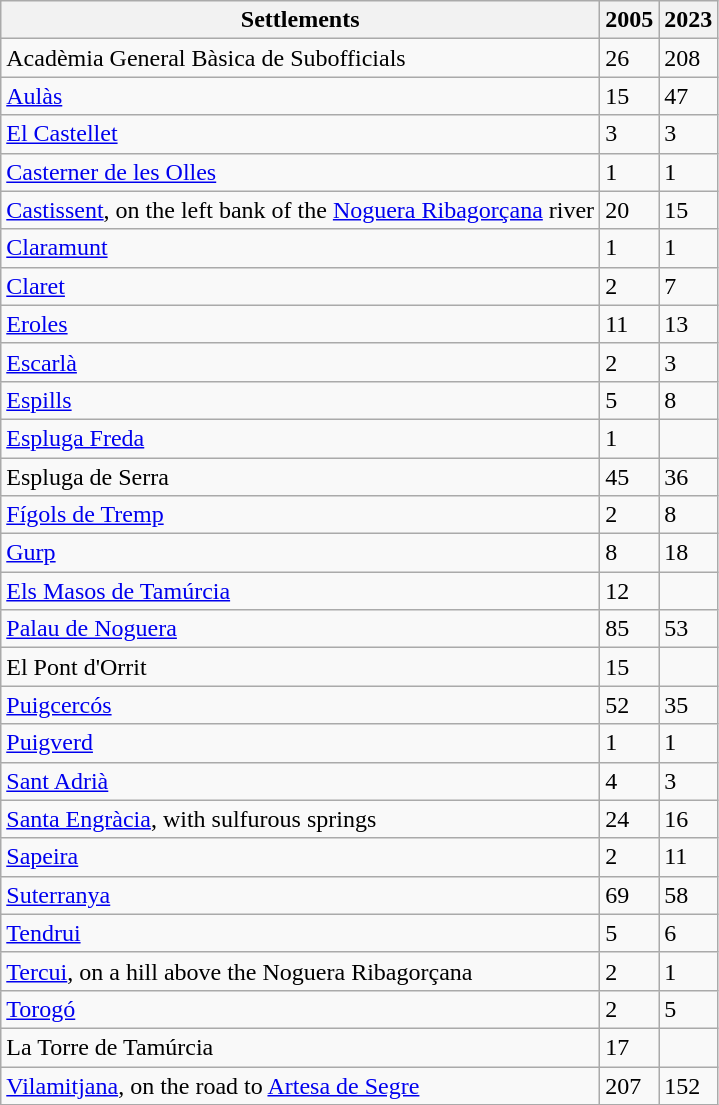<table class="wikitable">
<tr>
<th>Settlements</th>
<th>2005</th>
<th>2023</th>
</tr>
<tr>
<td>Acadèmia General Bàsica de Subofficials</td>
<td>26</td>
<td>208</td>
</tr>
<tr>
<td><a href='#'>Aulàs</a></td>
<td>15</td>
<td>47</td>
</tr>
<tr>
<td><a href='#'>El Castellet</a></td>
<td>3</td>
<td>3</td>
</tr>
<tr>
<td><a href='#'>Casterner de les Olles</a></td>
<td>1</td>
<td>1</td>
</tr>
<tr>
<td><a href='#'>Castissent</a>, on the left bank of the <a href='#'>Noguera Ribagorçana</a> river</td>
<td>20</td>
<td>15</td>
</tr>
<tr>
<td><a href='#'>Claramunt</a></td>
<td>1</td>
<td>1</td>
</tr>
<tr>
<td><a href='#'>Claret</a></td>
<td>2</td>
<td>7</td>
</tr>
<tr>
<td><a href='#'>Eroles</a></td>
<td>11</td>
<td>13</td>
</tr>
<tr>
<td><a href='#'>Escarlà</a></td>
<td>2</td>
<td>3</td>
</tr>
<tr>
<td><a href='#'>Espills</a></td>
<td>5</td>
<td>8</td>
</tr>
<tr>
<td><a href='#'>Espluga Freda</a></td>
<td>1</td>
<td></td>
</tr>
<tr>
<td>Espluga de Serra</td>
<td>45</td>
<td>36</td>
</tr>
<tr>
<td><a href='#'>Fígols de Tremp</a></td>
<td>2</td>
<td>8</td>
</tr>
<tr>
<td><a href='#'>Gurp</a></td>
<td>8</td>
<td>18</td>
</tr>
<tr>
<td><a href='#'>Els Masos de Tamúrcia</a></td>
<td>12</td>
<td></td>
</tr>
<tr>
<td><a href='#'>Palau de Noguera</a></td>
<td>85</td>
<td>53</td>
</tr>
<tr>
<td>El Pont d'Orrit</td>
<td>15</td>
<td></td>
</tr>
<tr>
<td><a href='#'>Puigcercós</a></td>
<td>52</td>
<td>35</td>
</tr>
<tr>
<td><a href='#'>Puigverd</a></td>
<td>1</td>
<td>1</td>
</tr>
<tr>
<td><a href='#'>Sant Adrià</a></td>
<td>4</td>
<td>3</td>
</tr>
<tr>
<td><a href='#'>Santa Engràcia</a>, with sulfurous  springs</td>
<td>24</td>
<td>16</td>
</tr>
<tr>
<td><a href='#'>Sapeira</a></td>
<td>2</td>
<td>11</td>
</tr>
<tr>
<td><a href='#'>Suterranya</a></td>
<td>69</td>
<td>58</td>
</tr>
<tr>
<td><a href='#'>Tendrui</a></td>
<td>5</td>
<td>6</td>
</tr>
<tr>
<td><a href='#'>Tercui</a>, on a hill above the  Noguera Ribagorçana</td>
<td>2</td>
<td>1</td>
</tr>
<tr>
<td><a href='#'>Torogó</a></td>
<td>2</td>
<td>5</td>
</tr>
<tr>
<td>La Torre de Tamúrcia</td>
<td>17</td>
<td></td>
</tr>
<tr>
<td><a href='#'>Vilamitjana</a>, on the road to <a href='#'>Artesa de Segre</a></td>
<td>207</td>
<td>152</td>
</tr>
</table>
